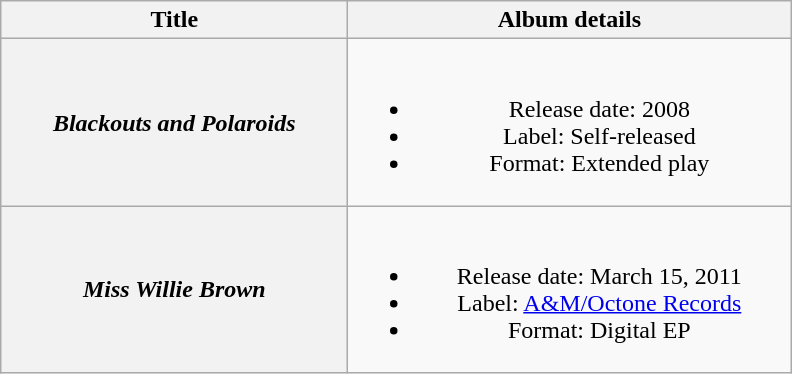<table class="wikitable plainrowheaders" style="text-align:center;">
<tr>
<th style="width:14em;">Title</th>
<th style="width:18em;">Album details</th>
</tr>
<tr>
<th scope="row"><em>Blackouts and Polaroids</em></th>
<td><br><ul><li>Release date: 2008</li><li>Label: Self-released</li><li>Format: Extended play</li></ul></td>
</tr>
<tr>
<th scope="row"><em>Miss Willie Brown</em></th>
<td><br><ul><li>Release date: March 15, 2011</li><li>Label: <a href='#'>A&M/Octone Records</a></li><li>Format: Digital EP</li></ul></td>
</tr>
</table>
